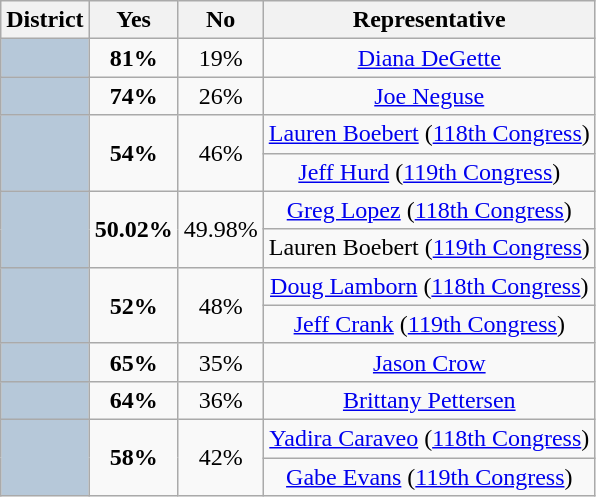<table class="wikitable sortable">
<tr>
<th>District</th>
<th>Yes</th>
<th>No</th>
<th>Representative</th>
</tr>
<tr align=center>
<th style="background: #B6C8D9;"></th>
<td><strong>81%</strong></td>
<td>19%</td>
<td><a href='#'>Diana DeGette</a></td>
</tr>
<tr align=center>
<th style="background: #B6C8D9;"></th>
<td><strong>74%</strong></td>
<td>26%</td>
<td><a href='#'>Joe Neguse</a></td>
</tr>
<tr align=center>
<th rowspan=2 style="background: #B6C8D9;"></th>
<td rowspan=2><strong>54%</strong></td>
<td rowspan=2>46%</td>
<td><a href='#'>Lauren Boebert</a> (<a href='#'>118th Congress</a>)</td>
</tr>
<tr align=center>
<td><a href='#'>Jeff Hurd</a> (<a href='#'>119th Congress</a>)</td>
</tr>
<tr align=center>
<th rowspan=2 style="background: #B6C8D9;"></th>
<td rowspan=2><strong>50.02%</strong></td>
<td rowspan=2>49.98%</td>
<td><a href='#'>Greg Lopez</a> (<a href='#'>118th Congress</a>)</td>
</tr>
<tr align=center>
<td>Lauren Boebert (<a href='#'>119th Congress</a>)</td>
</tr>
<tr align=center>
<th rowspan=2 style="background: #B6C8D9;"></th>
<td rowspan=2><strong>52%</strong></td>
<td rowspan=2>48%</td>
<td><a href='#'>Doug Lamborn</a> (<a href='#'>118th Congress</a>)</td>
</tr>
<tr align=center>
<td><a href='#'>Jeff Crank</a> (<a href='#'>119th Congress</a>)</td>
</tr>
<tr align=center>
<th style="background: #B6C8D9;"></th>
<td><strong>65%</strong></td>
<td>35%</td>
<td><a href='#'>Jason Crow</a></td>
</tr>
<tr align=center>
<th style="background: #B6C8D9;"></th>
<td><strong>64%</strong></td>
<td>36%</td>
<td><a href='#'>Brittany Pettersen</a></td>
</tr>
<tr align=center>
<th rowspan=2 style="background: #B6C8D9;"></th>
<td rowspan=2><strong>58%</strong></td>
<td rowspan=2>42%</td>
<td><a href='#'>Yadira Caraveo</a> (<a href='#'>118th Congress</a>)</td>
</tr>
<tr align=center>
<td><a href='#'>Gabe Evans</a> (<a href='#'>119th Congress</a>)</td>
</tr>
</table>
